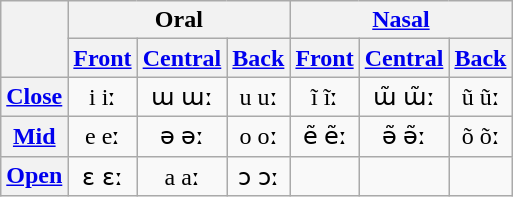<table class="wikitable" style="text-align: center;">
<tr>
<th rowspan="2"></th>
<th colspan="3">Oral</th>
<th colspan="3"><a href='#'>Nasal</a></th>
</tr>
<tr>
<th><a href='#'>Front</a></th>
<th><a href='#'>Central</a></th>
<th><a href='#'>Back</a></th>
<th><a href='#'>Front</a></th>
<th><a href='#'>Central</a></th>
<th><a href='#'>Back</a></th>
</tr>
<tr>
<th><a href='#'>Close</a></th>
<td>i iː </td>
<td>ɯ ɯː </td>
<td>u uː </td>
<td>ĩ ĩː </td>
<td>ɯ̃ ɯ̃ː </td>
<td>ũ ũː </td>
</tr>
<tr>
<th><a href='#'>Mid</a></th>
<td>e eː </td>
<td>ə əː </td>
<td>o oː </td>
<td>ẽ ẽː </td>
<td>ə̃ ə̃ː </td>
<td>õ õː </td>
</tr>
<tr>
<th><a href='#'>Open</a></th>
<td>ɛ ɛː </td>
<td>a aː </td>
<td>ɔ ɔː </td>
<td></td>
<td></td>
<td></td>
</tr>
</table>
